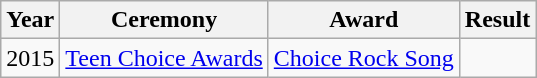<table class="wikitable">
<tr>
<th>Year</th>
<th>Ceremony</th>
<th>Award</th>
<th>Result</th>
</tr>
<tr>
<td>2015</td>
<td><a href='#'>Teen Choice Awards</a></td>
<td><a href='#'>Choice Rock Song</a></td>
<td></td>
</tr>
</table>
